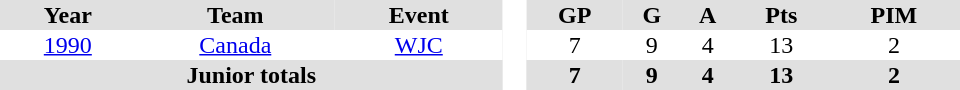<table border="0" cellpadding="1" cellspacing="0" style="text-align:center; width:40em">
<tr ALIGN="center" bgcolor="#e0e0e0">
<th>Year</th>
<th>Team</th>
<th>Event</th>
<th rowspan="99" bgcolor="#ffffff"> </th>
<th>GP</th>
<th>G</th>
<th>A</th>
<th>Pts</th>
<th>PIM</th>
</tr>
<tr>
<td><a href='#'>1990</a></td>
<td><a href='#'>Canada</a></td>
<td><a href='#'>WJC</a></td>
<td>7</td>
<td>9</td>
<td>4</td>
<td>13</td>
<td>2</td>
</tr>
<tr bgcolor="#e0e0e0">
<th colspan="3">Junior totals</th>
<th>7</th>
<th>9</th>
<th>4</th>
<th>13</th>
<th>2</th>
</tr>
</table>
